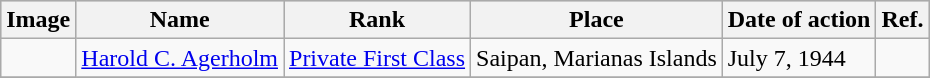<table class="wikitable" style="text-align:left">
<tr bgcolor="#CCCCCC">
<th>Image</th>
<th>Name</th>
<th>Rank</th>
<th>Place</th>
<th>Date of action</th>
<th>Ref.</th>
</tr>
<tr>
<td></td>
<td><a href='#'>Harold C. Agerholm</a></td>
<td><a href='#'>Private First Class</a></td>
<td>Saipan, Marianas Islands</td>
<td>July 7, 1944</td>
<td></td>
</tr>
<tr>
</tr>
</table>
